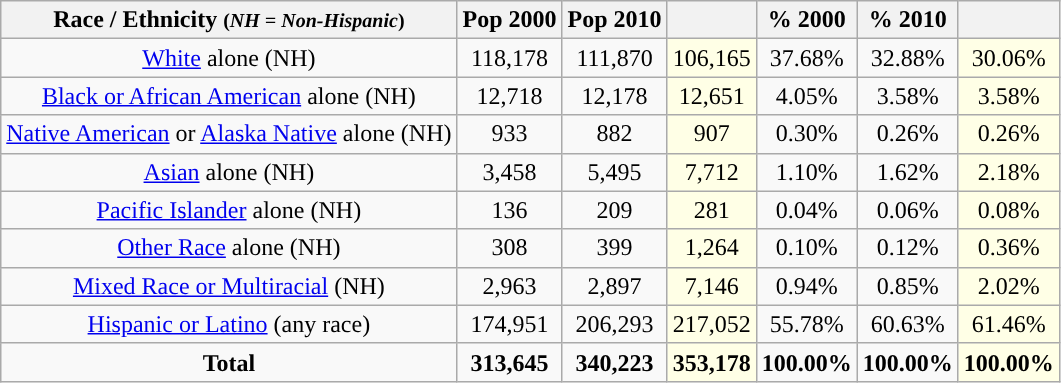<table class="wikitable" style="text-align:center;">
<tr>
<th>Race / Ethnicity <small>(<em>NH = Non-Hispanic</em>)</small></th>
<th>Pop 2000</th>
<th>Pop 2010</th>
<th></th>
<th>% 2000</th>
<th>% 2010</th>
<th></th>
</tr>
<tr>
<td><a href='#'>White</a> alone (NH)</td>
<td>118,178</td>
<td>111,870</td>
<td style='background: #ffffe6;'>106,165</td>
<td>37.68%</td>
<td>32.88%</td>
<td style='background: #ffffe6;'>30.06%</td>
</tr>
<tr>
<td><a href='#'>Black or African American</a> alone (NH)</td>
<td>12,718</td>
<td>12,178</td>
<td style='background: #ffffe6;'>12,651</td>
<td>4.05%</td>
<td>3.58%</td>
<td style='background: #ffffe6;'>3.58%</td>
</tr>
<tr>
<td><a href='#'>Native American</a> or <a href='#'>Alaska Native</a> alone (NH)</td>
<td>933</td>
<td>882</td>
<td style='background: #ffffe6;'>907</td>
<td>0.30%</td>
<td>0.26%</td>
<td style='background: #ffffe6;'>0.26%</td>
</tr>
<tr>
<td><a href='#'>Asian</a> alone (NH)</td>
<td>3,458</td>
<td>5,495</td>
<td style='background: #ffffe6;'>7,712</td>
<td>1.10%</td>
<td>1.62%</td>
<td style='background: #ffffe6;'>2.18%</td>
</tr>
<tr>
<td><a href='#'>Pacific Islander</a> alone (NH)</td>
<td>136</td>
<td>209</td>
<td style='background: #ffffe6;'>281</td>
<td>0.04%</td>
<td>0.06%</td>
<td style='background: #ffffe6;'>0.08%</td>
</tr>
<tr>
<td><a href='#'>Other Race</a> alone (NH)</td>
<td>308</td>
<td>399</td>
<td style='background: #ffffe6;'>1,264</td>
<td>0.10%</td>
<td>0.12%</td>
<td style='background: #ffffe6;'>0.36%</td>
</tr>
<tr>
<td><a href='#'>Mixed Race or Multiracial</a> (NH)</td>
<td>2,963</td>
<td>2,897</td>
<td style='background: #ffffe6;'>7,146</td>
<td>0.94%</td>
<td>0.85%</td>
<td style='background: #ffffe6;'>2.02%</td>
</tr>
<tr>
<td><a href='#'>Hispanic or Latino</a> (any race)</td>
<td>174,951</td>
<td>206,293</td>
<td style='background: #ffffe6;'>217,052</td>
<td>55.78%</td>
<td>60.63%</td>
<td style='background: #ffffe6;'>61.46%</td>
</tr>
<tr>
<td><strong>Total</strong></td>
<td><strong>313,645</strong></td>
<td><strong>340,223</strong></td>
<td style='background: #ffffe6;'><strong>353,178</strong></td>
<td><strong>100.00%</strong></td>
<td><strong>100.00%</strong></td>
<td style='background: #ffffe6;'><strong>100.00%</strong></td>
</tr>
</table>
